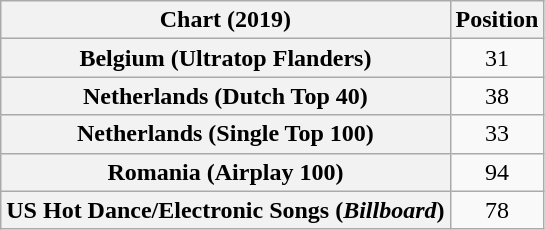<table class="wikitable sortable plainrowheaders" style="text-align:center">
<tr>
<th scope="col">Chart (2019)</th>
<th scope="col">Position</th>
</tr>
<tr>
<th scope="row">Belgium (Ultratop Flanders)</th>
<td>31</td>
</tr>
<tr>
<th scope="row">Netherlands (Dutch Top 40)</th>
<td>38</td>
</tr>
<tr>
<th scope="row">Netherlands (Single Top 100)</th>
<td>33</td>
</tr>
<tr>
<th scope="row">Romania (Airplay 100)</th>
<td>94</td>
</tr>
<tr>
<th scope="row">US Hot Dance/Electronic Songs (<em>Billboard</em>)</th>
<td>78</td>
</tr>
</table>
